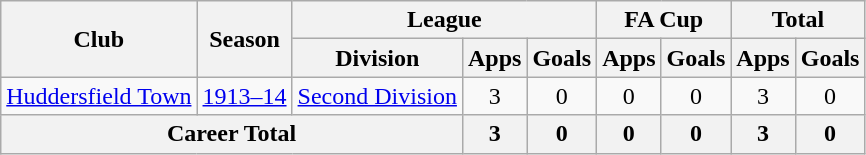<table class="wikitable" style="text-align:center">
<tr>
<th rowspan="2">Club</th>
<th rowspan="2">Season</th>
<th colspan="3">League</th>
<th colspan="2">FA Cup</th>
<th colspan="2">Total</th>
</tr>
<tr>
<th>Division</th>
<th>Apps</th>
<th>Goals</th>
<th>Apps</th>
<th>Goals</th>
<th>Apps</th>
<th>Goals</th>
</tr>
<tr>
<td><a href='#'>Huddersfield Town</a></td>
<td><a href='#'>1913–14</a></td>
<td><a href='#'>Second Division</a></td>
<td>3</td>
<td>0</td>
<td>0</td>
<td>0</td>
<td>3</td>
<td>0</td>
</tr>
<tr>
<th colspan="3">Career Total</th>
<th>3</th>
<th>0</th>
<th>0</th>
<th>0</th>
<th>3</th>
<th>0</th>
</tr>
</table>
